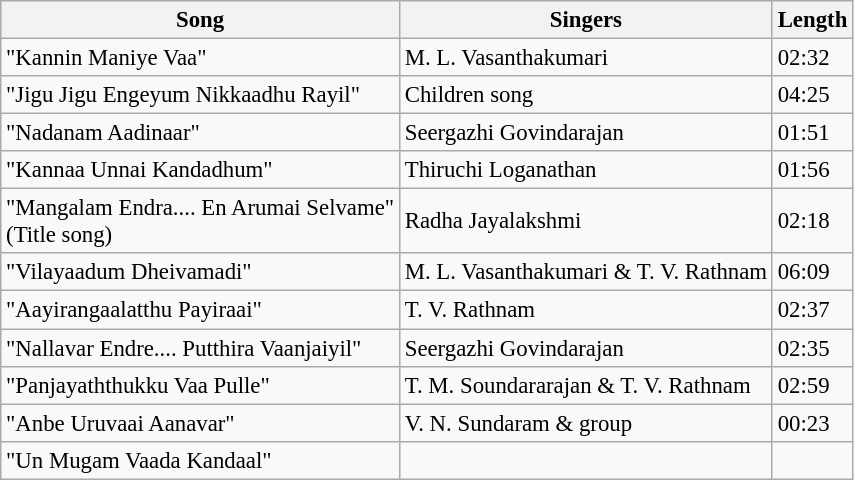<table class="wikitable" style="font-size:95%;">
<tr>
<th>Song</th>
<th>Singers</th>
<th>Length</th>
</tr>
<tr>
<td>"Kannin Maniye Vaa"</td>
<td>M. L. Vasanthakumari</td>
<td>02:32</td>
</tr>
<tr>
<td>"Jigu Jigu Engeyum Nikkaadhu Rayil"</td>
<td>Children song</td>
<td>04:25</td>
</tr>
<tr>
<td>"Nadanam Aadinaar"</td>
<td>Seergazhi Govindarajan</td>
<td>01:51</td>
</tr>
<tr>
<td>"Kannaa Unnai Kandadhum"</td>
<td>Thiruchi Loganathan</td>
<td>01:56</td>
</tr>
<tr>
<td>"Mangalam Endra.... En Arumai Selvame"<br>(Title song)</td>
<td>Radha Jayalakshmi</td>
<td>02:18</td>
</tr>
<tr>
<td>"Vilayaadum Dheivamadi"</td>
<td>M. L. Vasanthakumari & T. V. Rathnam</td>
<td>06:09</td>
</tr>
<tr>
<td>"Aayirangaalatthu Payiraai"</td>
<td>T. V. Rathnam</td>
<td>02:37</td>
</tr>
<tr>
<td>"Nallavar Endre.... Putthira Vaanjaiyil"</td>
<td>Seergazhi Govindarajan</td>
<td>02:35</td>
</tr>
<tr>
<td>"Panjayaththukku Vaa Pulle"</td>
<td>T. M. Soundararajan & T. V. Rathnam</td>
<td>02:59</td>
</tr>
<tr>
<td>"Anbe Uruvaai Aanavar"</td>
<td>V. N. Sundaram & group</td>
<td>00:23</td>
</tr>
<tr>
<td>"Un Mugam Vaada Kandaal"</td>
<td></td>
<td></td>
</tr>
</table>
